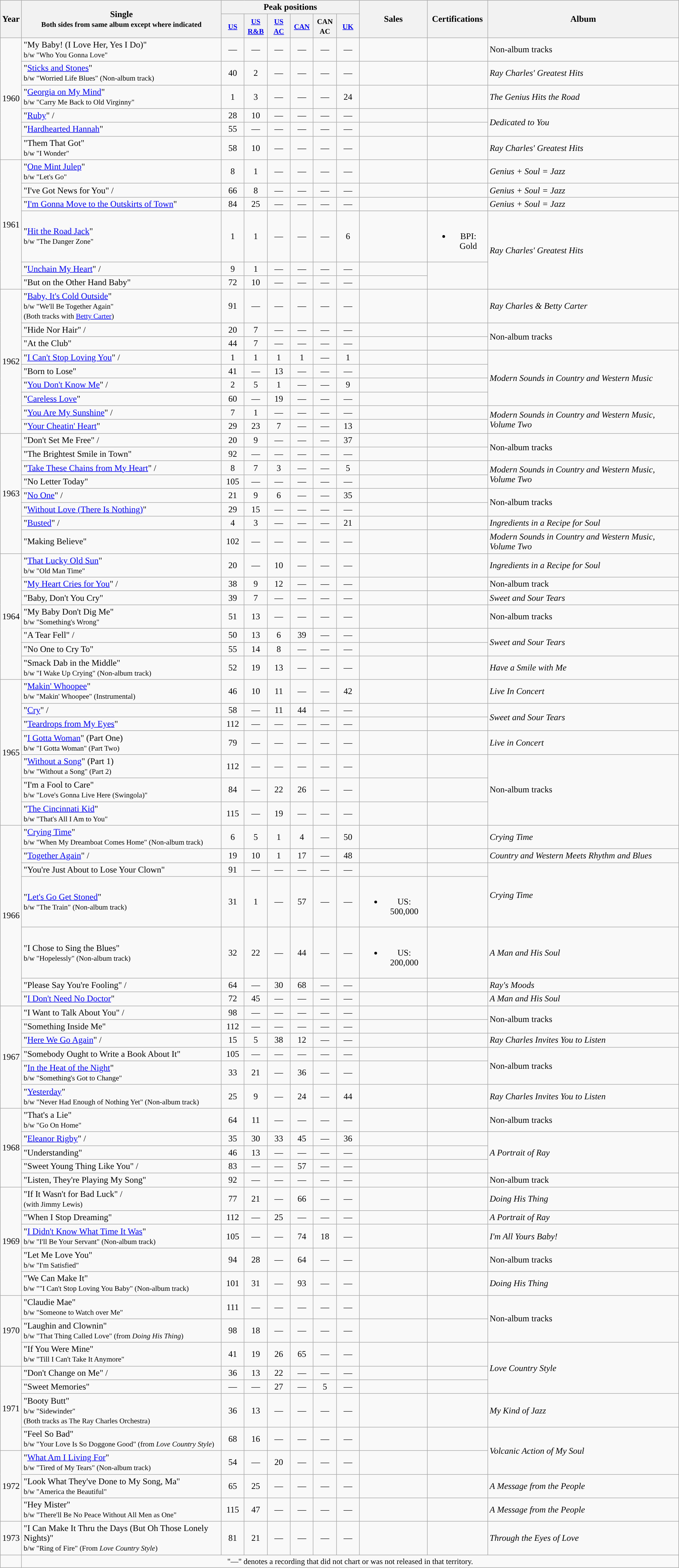<table class="wikitable"  style=text-align:center;>
<tr>
<th rowspan="2">Year</th>
<th rowspan="2">Single<br><small>Both sides from same album except where indicated</small></th>
<th colspan="6">Peak positions</th>
<th rowspan="2">Sales</th>
<th rowspan="2">Certifications</th>
<th rowspan="2">Album</th>
</tr>
<tr>
<th width="35"><small> <a href='#'>US</a></small><br><small> </small></th>
<th width="35"><small> <a href='#'>US R&B</a></small><br></th>
<th width="35"><small> <a href='#'>US AC</a></small><br></th>
<th width="35"><small> <a href='#'>CAN</a></small></th>
<th width="35"><small> CAN AC</small></th>
<th width="35"><small> <a href='#'>UK</a></small><br></th>
</tr>
<tr>
<td rowspan="6">1960</td>
<td align="left">"My Baby! (I Love Her, Yes I Do)"<br><small>b/w "Who You Gonna Love"</small></td>
<td>—</td>
<td>—</td>
<td>—</td>
<td>—</td>
<td>—</td>
<td>—</td>
<td></td>
<td></td>
<td align="left">Non-album tracks</td>
</tr>
<tr>
<td align="left">"<a href='#'>Sticks and Stones</a>"<br><small>b/w "Worried Life Blues" (Non-album track)</small></td>
<td>40</td>
<td>2</td>
<td>—</td>
<td>—</td>
<td>—</td>
<td>—</td>
<td></td>
<td></td>
<td align="left"><em>Ray Charles' Greatest Hits</em></td>
</tr>
<tr>
<td align="left">"<a href='#'>Georgia on My Mind</a>"<br><small>b/w "Carry Me Back to Old Virginny"</small></td>
<td>1</td>
<td>3</td>
<td>—</td>
<td>—</td>
<td>—</td>
<td>24</td>
<td></td>
<td></td>
<td align="left"><em>The Genius Hits the Road</em></td>
</tr>
<tr>
<td align="left">"<a href='#'>Ruby</a>" /</td>
<td>28</td>
<td>10</td>
<td>—</td>
<td>—</td>
<td>—</td>
<td>—</td>
<td></td>
<td></td>
<td align="left" rowspan="2"><em>Dedicated to You</em></td>
</tr>
<tr>
<td align="left">"<a href='#'>Hardhearted Hannah</a>"</td>
<td>55</td>
<td>—</td>
<td>—</td>
<td>—</td>
<td>—</td>
<td>—</td>
<td></td>
</tr>
<tr>
<td align="left">"Them That Got"<br><small>b/w "I Wonder"</small></td>
<td>58</td>
<td>10</td>
<td>—</td>
<td>—</td>
<td>—</td>
<td>—</td>
<td></td>
<td></td>
<td align="left"><em>Ray Charles' Greatest Hits</em></td>
</tr>
<tr>
<td rowspan="6">1961</td>
<td align="left">"<a href='#'>One Mint Julep</a>"<br><small>b/w "Let's Go"</small></td>
<td>8</td>
<td>1</td>
<td>—</td>
<td>—</td>
<td>—</td>
<td>—</td>
<td></td>
<td></td>
<td align="left"><em>Genius + Soul = Jazz</em></td>
</tr>
<tr>
<td align="left">"I've Got News for You" /</td>
<td>66</td>
<td>8</td>
<td>—</td>
<td>—</td>
<td>—</td>
<td>—</td>
<td></td>
<td></td>
<td align="left"><em>Genius + Soul = Jazz</em></td>
</tr>
<tr>
<td align="left">"<a href='#'>I'm Gonna Move to the Outskirts of Town</a>"</td>
<td>84</td>
<td>25</td>
<td>—</td>
<td>—</td>
<td>—</td>
<td>—</td>
<td></td>
<td></td>
<td align="left"><em>Genius + Soul = Jazz</em></td>
</tr>
<tr>
<td align="left">"<a href='#'>Hit the Road Jack</a>"<br><small>b/w "The Danger Zone" </small></td>
<td>1</td>
<td>1</td>
<td>—</td>
<td>—</td>
<td>—</td>
<td>6</td>
<td></td>
<td><br><ul><li>BPI: Gold</li></ul></td>
<td rowspan="3" align="left"><em>Ray Charles' Greatest Hits</em></td>
</tr>
<tr>
<td align="left">"<a href='#'>Unchain My Heart</a>" /</td>
<td>9</td>
<td>1</td>
<td>—</td>
<td>—</td>
<td>—</td>
<td>—</td>
<td></td>
</tr>
<tr>
<td align="left">"But on the Other Hand Baby"</td>
<td>72</td>
<td>10</td>
<td>—</td>
<td>—</td>
<td>—</td>
<td>—</td>
<td></td>
</tr>
<tr>
<td rowspan="9">1962</td>
<td align="left">"<a href='#'>Baby, It's Cold Outside</a>"<br><small>b/w "We'll Be Together Again"<br>(Both tracks with <a href='#'>Betty Carter</a>)</small></td>
<td>91</td>
<td>—</td>
<td>—</td>
<td>—</td>
<td>—</td>
<td>—</td>
<td></td>
<td></td>
<td align="left"><em>Ray Charles & Betty Carter</em></td>
</tr>
<tr>
<td align="left">"Hide Nor Hair" /</td>
<td>20</td>
<td>7</td>
<td>—</td>
<td>—</td>
<td>—</td>
<td>—</td>
<td></td>
<td></td>
<td rowspan="2" align="left">Non-album tracks</td>
</tr>
<tr>
<td align="left">"At the Club"</td>
<td>44</td>
<td>7</td>
<td>—</td>
<td>—</td>
<td>—</td>
<td>—</td>
<td></td>
<td></td>
</tr>
<tr>
<td align="left">"<a href='#'>I Can't Stop Loving You</a>" /</td>
<td>1</td>
<td>1</td>
<td>1</td>
<td>1</td>
<td>—</td>
<td>1</td>
<td></td>
<td></td>
<td rowspan="4" align="left"><em>Modern Sounds in Country and Western Music</em></td>
</tr>
<tr>
<td align="left">"Born to Lose"</td>
<td>41</td>
<td>—</td>
<td>13</td>
<td>—</td>
<td>—</td>
<td>—</td>
<td></td>
<td></td>
</tr>
<tr>
<td align="left">"<a href='#'>You Don't Know Me</a>" /</td>
<td>2</td>
<td>5</td>
<td>1</td>
<td>—</td>
<td>—</td>
<td>9</td>
<td></td>
<td></td>
</tr>
<tr>
<td align="left">"<a href='#'>Careless Love</a>"</td>
<td>60</td>
<td>—</td>
<td>19</td>
<td>—</td>
<td>—</td>
<td>—</td>
<td></td>
<td></td>
</tr>
<tr>
<td align="left">"<a href='#'>You Are My Sunshine</a>" /</td>
<td>7</td>
<td>1</td>
<td>—</td>
<td>—</td>
<td>—</td>
<td>—</td>
<td></td>
<td></td>
<td rowspan="2" align="left"><em>Modern Sounds in Country and Western Music, Volume Two</em></td>
</tr>
<tr>
<td align="left">"<a href='#'>Your Cheatin' Heart</a>"</td>
<td>29</td>
<td>23</td>
<td>7</td>
<td>—</td>
<td>—</td>
<td>13</td>
<td></td>
<td></td>
</tr>
<tr>
<td rowspan="8">1963</td>
<td align="left">"Don't Set Me Free" /</td>
<td>20</td>
<td>9</td>
<td>—</td>
<td>—</td>
<td>—</td>
<td>37</td>
<td></td>
<td></td>
<td rowspan="2" align="left">Non-album tracks</td>
</tr>
<tr>
<td align="left">"The Brightest Smile in Town"</td>
<td>92</td>
<td>—</td>
<td>—</td>
<td>—</td>
<td>—</td>
<td>—</td>
<td></td>
</tr>
<tr>
<td align="left">"<a href='#'>Take These Chains from My Heart</a>" /</td>
<td>8</td>
<td>7</td>
<td>3</td>
<td>—</td>
<td>—</td>
<td>5</td>
<td></td>
<td></td>
<td rowspan="2" align="left"><em>Modern Sounds in Country and Western Music, Volume Two</em></td>
</tr>
<tr>
<td align="left">"No Letter Today"</td>
<td>105</td>
<td>—</td>
<td>—</td>
<td>—</td>
<td>—</td>
<td>—</td>
<td></td>
<td></td>
</tr>
<tr>
<td align="left">"<a href='#'>No One</a>" /</td>
<td>21</td>
<td>9</td>
<td>6</td>
<td>—</td>
<td>—</td>
<td>35</td>
<td></td>
<td></td>
<td rowspan="2" align="left">Non-album tracks</td>
</tr>
<tr>
<td align="left">"<a href='#'>Without Love (There Is Nothing)</a>"</td>
<td>29</td>
<td>15</td>
<td>—</td>
<td>—</td>
<td>—</td>
<td>—</td>
<td></td>
</tr>
<tr>
<td align="left">"<a href='#'>Busted</a>" /</td>
<td>4</td>
<td>3</td>
<td>—</td>
<td>—</td>
<td>—</td>
<td>21</td>
<td></td>
<td></td>
<td align="left"><em>Ingredients in a Recipe for Soul</em></td>
</tr>
<tr>
<td align="left">"Making Believe"</td>
<td>102</td>
<td>—</td>
<td>—</td>
<td>—</td>
<td>—</td>
<td>—</td>
<td></td>
<td></td>
<td align="left"><em>Modern Sounds in Country and Western Music, Volume Two</em></td>
</tr>
<tr>
<td rowspan="7">1964</td>
<td align="left">"<a href='#'>That Lucky Old Sun</a>"<br><small>b/w "Old Man Time"</small></td>
<td>20</td>
<td>—</td>
<td>10</td>
<td>—</td>
<td>—</td>
<td>—</td>
<td></td>
<td></td>
<td align="left"><em>Ingredients in a Recipe for Soul</em></td>
</tr>
<tr>
<td align="left">"<a href='#'>My Heart Cries for You</a>" /</td>
<td>38</td>
<td> 9</td>
<td>12</td>
<td>—</td>
<td>—</td>
<td>—</td>
<td></td>
<td></td>
<td align="left">Non-album track</td>
</tr>
<tr>
<td align="left">"Baby, Don't You Cry"</td>
<td>39</td>
<td> 7</td>
<td>—</td>
<td>—</td>
<td>—</td>
<td>—</td>
<td></td>
<td></td>
<td align="left"><em>Sweet and Sour Tears</em></td>
</tr>
<tr>
<td align="left">"My Baby Don't Dig Me"<br><small>b/w "Something's Wrong"</small></td>
<td>51</td>
<td> 13</td>
<td>—</td>
<td>—</td>
<td>—</td>
<td>—</td>
<td></td>
<td></td>
<td align="left">Non-album tracks</td>
</tr>
<tr>
<td align="left">"A Tear Fell" /</td>
<td>50</td>
<td> 13</td>
<td>6</td>
<td>39</td>
<td>—</td>
<td>—</td>
<td></td>
<td></td>
<td rowspan="2" align="left"><em>Sweet and Sour Tears</em></td>
</tr>
<tr>
<td align="left">"No One to Cry To"</td>
<td>55</td>
<td> 14</td>
<td>8</td>
<td>—</td>
<td>—</td>
<td>—</td>
<td></td>
<td></td>
</tr>
<tr>
<td align="left">"Smack Dab in the Middle"<br><small>b/w "I Wake Up Crying" (Non-album track)</small></td>
<td>52</td>
<td> 19</td>
<td>13</td>
<td>—</td>
<td>—</td>
<td>—</td>
<td></td>
<td></td>
<td align="left"><em>Have a Smile with Me</em></td>
</tr>
<tr>
<td rowspan="7">1965</td>
<td align="left">"<a href='#'>Makin' Whoopee</a>"<br><small>b/w "Makin' Whoopee" (Instrumental)</small></td>
<td>46</td>
<td> 10</td>
<td>11</td>
<td>—</td>
<td>—</td>
<td>42</td>
<td></td>
<td></td>
<td align="left"><em>Live In Concert</em></td>
</tr>
<tr>
<td align="left">"<a href='#'>Cry</a>" /</td>
<td>58</td>
<td>—</td>
<td>11</td>
<td>44</td>
<td>—</td>
<td>—</td>
<td></td>
<td></td>
<td rowspan="2" align="left"><em>Sweet and Sour Tears</em></td>
</tr>
<tr>
<td align="left">"<a href='#'>Teardrops from My Eyes</a>"</td>
<td>112</td>
<td>—</td>
<td>—</td>
<td>—</td>
<td>—</td>
<td>—</td>
<td></td>
<td></td>
</tr>
<tr>
<td align="left">"<a href='#'>I Gotta Woman</a>" (Part One)<br><small>b/w "I Gotta Woman" (Part Two)</small></td>
<td>79</td>
<td>—</td>
<td>—</td>
<td>—</td>
<td>—</td>
<td>—</td>
<td></td>
<td></td>
<td align="left"><em>Live in Concert</em></td>
</tr>
<tr>
<td align="left">"<a href='#'>Without a Song</a>" (Part 1)<br><small>b/w "Without a Song" (Part 2)</small></td>
<td>112</td>
<td>—</td>
<td>—</td>
<td>—</td>
<td>—</td>
<td>—</td>
<td></td>
<td></td>
<td align="left" rowspan="3">Non-album tracks</td>
</tr>
<tr>
<td align="left">"I'm a Fool to Care"<br><small>b/w "Love's Gonna Live Here (Swingola)"</small></td>
<td>84</td>
<td>—</td>
<td>22</td>
<td>26</td>
<td>—</td>
<td>—</td>
<td></td>
<td></td>
</tr>
<tr>
<td align="left">"<a href='#'>The Cincinnati Kid</a>"<br><small>b/w "That's All I Am to You"</small></td>
<td>115</td>
<td>—</td>
<td>19</td>
<td>—</td>
<td>—</td>
<td>—</td>
<td></td>
<td></td>
</tr>
<tr>
<td rowspan="7">1966</td>
<td align="left">"<a href='#'>Crying Time</a>"<br><small>b/w "When My Dreamboat Comes Home" (Non-album track)</small></td>
<td>6</td>
<td>5</td>
<td>1</td>
<td>4</td>
<td>—</td>
<td>50</td>
<td></td>
<td></td>
<td align="left"><em>Crying Time</em></td>
</tr>
<tr>
<td align="left">"<a href='#'>Together Again</a>" /</td>
<td>19</td>
<td>10</td>
<td>1</td>
<td>17</td>
<td>—</td>
<td>48</td>
<td></td>
<td></td>
<td align="left"><em>Country and Western Meets Rhythm and Blues</em></td>
</tr>
<tr>
<td align="left">"You're Just About to Lose Your Clown"</td>
<td>91</td>
<td>—</td>
<td>—</td>
<td>—</td>
<td>—</td>
<td>—</td>
<td></td>
<td></td>
<td rowspan="2" align="left"><em>Crying Time</em></td>
</tr>
<tr>
<td align="left">"<a href='#'>Let's Go Get Stoned</a>"<br><small>b/w "The Train" (Non-album track)</small></td>
<td>31</td>
<td>1</td>
<td>—</td>
<td>57</td>
<td>—</td>
<td>—</td>
<td><br><ul><li>US: 500,000</li></ul></td>
<td></td>
</tr>
<tr>
<td align="left">"I Chose to Sing the Blues"<br><small>b/w "Hopelessly" (Non-album track)</small></td>
<td>32</td>
<td>22</td>
<td>—</td>
<td>44</td>
<td>—</td>
<td>—</td>
<td><br><ul><li>US: 200,000</li></ul></td>
<td></td>
<td align="left"><em>A Man and His Soul</em></td>
</tr>
<tr>
<td align="left">"Please Say You're Fooling" /</td>
<td>64</td>
<td>—</td>
<td>30</td>
<td>68</td>
<td>—</td>
<td>—</td>
<td></td>
<td></td>
<td align="left"><em>Ray's Moods</em></td>
</tr>
<tr>
<td align="left">"<a href='#'>I Don't Need No Doctor</a>"</td>
<td>72</td>
<td>45</td>
<td>—</td>
<td>—</td>
<td>—</td>
<td>—</td>
<td></td>
<td></td>
<td align="left"><em>A Man and His Soul</em></td>
</tr>
<tr>
<td rowspan="6">1967</td>
<td align="left">"I Want to Talk About You" /</td>
<td>98</td>
<td>—</td>
<td>—</td>
<td>—</td>
<td>—</td>
<td>—</td>
<td></td>
<td></td>
<td align="left" rowspan="2">Non-album tracks</td>
</tr>
<tr>
<td align="left">"Something Inside Me"</td>
<td>112</td>
<td>—</td>
<td>—</td>
<td>—</td>
<td>—</td>
<td>—</td>
<td></td>
<td></td>
</tr>
<tr>
<td align="left">"<a href='#'>Here We Go Again</a>" /</td>
<td>15</td>
<td>5</td>
<td>38</td>
<td>12</td>
<td>—</td>
<td>—</td>
<td></td>
<td></td>
<td align="left"><em>Ray Charles Invites You to Listen</em></td>
</tr>
<tr>
<td align="left">"Somebody Ought to Write a Book About It"</td>
<td>105</td>
<td>—</td>
<td>—</td>
<td>—</td>
<td>—</td>
<td>—</td>
<td></td>
<td></td>
<td align="left" rowspan="2">Non-album tracks</td>
</tr>
<tr>
<td align="left">"<a href='#'>In the Heat of the Night</a>"<br><small>b/w "Something's Got to Change"</small></td>
<td>33</td>
<td>21</td>
<td>—</td>
<td>36</td>
<td>—</td>
<td>—</td>
<td></td>
<td></td>
</tr>
<tr>
<td align="left">"<a href='#'>Yesterday</a>"<br><small>b/w "Never Had Enough of Nothing Yet" (Non-album track)</small></td>
<td>25</td>
<td>9</td>
<td>—</td>
<td>24</td>
<td>—</td>
<td>44</td>
<td></td>
<td></td>
<td align="left"><em>Ray Charles Invites You to Listen</em></td>
</tr>
<tr>
<td rowspan="5">1968</td>
<td align="left">"That's a Lie"<br><small>b/w "Go On Home"</small></td>
<td>64</td>
<td>11</td>
<td>—</td>
<td>—</td>
<td>—</td>
<td>—</td>
<td></td>
<td></td>
<td align="left">Non-album tracks</td>
</tr>
<tr>
<td align="left">"<a href='#'>Eleanor Rigby</a>" /</td>
<td>35</td>
<td>30</td>
<td>33</td>
<td>45</td>
<td>—</td>
<td>36</td>
<td></td>
<td></td>
<td rowspan="3" align="left"><em>A Portrait of Ray</em></td>
</tr>
<tr>
<td align="left">"Understanding"</td>
<td>46</td>
<td>13</td>
<td>—</td>
<td>—</td>
<td>—</td>
<td>—</td>
<td></td>
<td></td>
</tr>
<tr>
<td align="left">"Sweet Young Thing Like You" /</td>
<td>83</td>
<td>—</td>
<td>—</td>
<td>57</td>
<td>—</td>
<td>—</td>
<td></td>
<td></td>
</tr>
<tr>
<td align="left">"Listen, They're Playing My Song"</td>
<td>92</td>
<td>—</td>
<td>—</td>
<td>—</td>
<td>—</td>
<td>—</td>
<td></td>
<td></td>
<td align="left">Non-album track</td>
</tr>
<tr>
<td rowspan="5">1969</td>
<td align="left">"If It Wasn't for Bad Luck" /<br><small> (with Jimmy Lewis)</small></td>
<td>77</td>
<td>21</td>
<td>—</td>
<td>66</td>
<td>—</td>
<td>—</td>
<td></td>
<td></td>
<td align="left"><em>Doing His Thing</em></td>
</tr>
<tr>
<td align="left">"When I Stop Dreaming"</td>
<td>112</td>
<td>—</td>
<td>25</td>
<td>—</td>
<td>—</td>
<td>—</td>
<td></td>
<td></td>
<td align="left"><em>A Portrait of Ray</em></td>
</tr>
<tr>
<td align="left">"<a href='#'>I Didn't Know What Time It Was</a>"<br><small>b/w "I'll Be Your Servant" (Non-album track)</small></td>
<td>105</td>
<td>—</td>
<td>—</td>
<td>74</td>
<td>18</td>
<td>—</td>
<td></td>
<td></td>
<td align="left"><em>I'm All Yours Baby!</em></td>
</tr>
<tr>
<td align="left">"Let Me Love You"<br><small>b/w "I'm Satisfied"</small></td>
<td>94</td>
<td>28</td>
<td>—</td>
<td>64</td>
<td>—</td>
<td>—</td>
<td></td>
<td></td>
<td align="left">Non-album tracks</td>
</tr>
<tr>
<td align="left">"We Can Make It"<br><small>b/w ""I Can't Stop Loving You Baby" (Non-album track)</small></td>
<td>101</td>
<td>31</td>
<td>—</td>
<td>93</td>
<td>—</td>
<td>—</td>
<td></td>
<td></td>
<td align="left"><em>Doing His Thing</em></td>
</tr>
<tr>
<td rowspan="3">1970</td>
<td align="left">"Claudie Mae"<br><small>b/w "Someone to Watch over Me"</small></td>
<td>111</td>
<td>—</td>
<td>—</td>
<td>—</td>
<td>—</td>
<td>—</td>
<td></td>
<td></td>
<td align="left" rowspan="2">Non-album tracks</td>
</tr>
<tr>
<td align="left">"Laughin and Clownin"<br><small>b/w "That Thing Called Love" (from <em>Doing His Thing</em>)</small></td>
<td>98</td>
<td>18</td>
<td>—</td>
<td>—</td>
<td>—</td>
<td>—</td>
<td></td>
<td></td>
</tr>
<tr>
<td align="left">"If You Were Mine"<br><small>b/w "Till I Can't Take It Anymore" </small></td>
<td>41</td>
<td>19</td>
<td>26</td>
<td>65</td>
<td>—</td>
<td>—</td>
<td></td>
<td></td>
<td rowspan="3" align="left"><em>Love Country Style</em></td>
</tr>
<tr>
<td rowspan="4">1971</td>
<td align="left">"Don't Change on Me" /</td>
<td>36</td>
<td>13</td>
<td>22</td>
<td>—</td>
<td>—</td>
<td>—</td>
<td></td>
<td></td>
</tr>
<tr>
<td align="left">"Sweet Memories"</td>
<td>—</td>
<td>—</td>
<td>27</td>
<td>—</td>
<td>5</td>
<td>—</td>
<td></td>
<td></td>
</tr>
<tr>
<td align="left">"Booty Butt"<br><small>b/w "Sidewinder"<br> (Both tracks as The Ray Charles Orchestra)</small></td>
<td>36</td>
<td>13</td>
<td>—</td>
<td>—</td>
<td>—</td>
<td>—</td>
<td></td>
<td></td>
<td align="left"><em>My Kind of Jazz</em></td>
</tr>
<tr>
<td align="left">"Feel So Bad"<br><small>b/w "Your Love Is So Doggone Good" (from <em>Love Country Style</em>)</small></td>
<td>68</td>
<td>16</td>
<td>—</td>
<td>—</td>
<td>—</td>
<td>—</td>
<td></td>
<td></td>
<td rowspan="2" align="left"><em>Volcanic Action of My Soul</em></td>
</tr>
<tr>
<td rowspan="3">1972</td>
<td align="left">"<a href='#'>What Am I Living For</a>"<br><small>b/w "Tired of My Tears" (Non-album track)</small></td>
<td>54</td>
<td>—</td>
<td>20</td>
<td>—</td>
<td>—</td>
<td>—</td>
<td></td>
</tr>
<tr>
<td align="left">"Look What They've Done to My Song, Ma"<br><small>b/w "America the Beautiful"</small></td>
<td>65</td>
<td>25</td>
<td>—</td>
<td>—</td>
<td>—</td>
<td>—</td>
<td></td>
<td></td>
<td align="left"><em>A Message from the People</em></td>
</tr>
<tr>
<td align="left">"Hey Mister"<br><small>b/w "There'll Be No Peace Without All Men as One"</small></td>
<td>115</td>
<td>47</td>
<td>—</td>
<td>—</td>
<td>—</td>
<td>—</td>
<td></td>
<td></td>
<td align="left"><em>A Message from the People</em></td>
</tr>
<tr>
<td>1973</td>
<td align="left">"I Can Make It Thru the Days (But Oh Those Lonely Nights)"<br><small>b/w "Ring of Fire" (From <em>Love Country Style</em>)</small></td>
<td>81</td>
<td>21</td>
<td>—</td>
<td>—</td>
<td>—</td>
<td>—</td>
<td></td>
<td></td>
<td align="left"><em>Through the Eyes of Love</em></td>
</tr>
<tr>
<td></td>
<td align="center" colspan="10" style="font-size:90%">"—" denotes a recording that did not chart or was not released in that territory.</td>
</tr>
</table>
